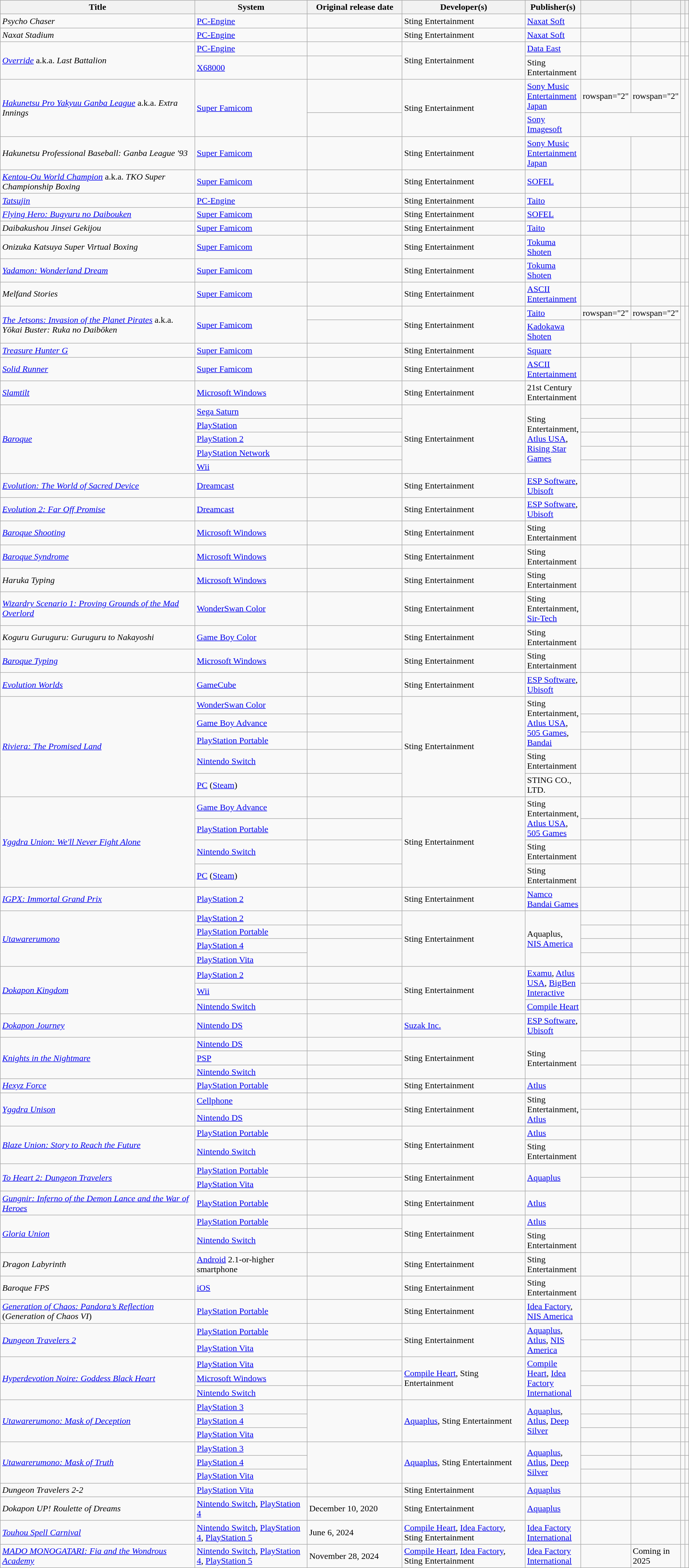<table class="wikitable sortable" style="width: 100%">
<tr>
<th style="width:36%">Title</th>
<th style="width:20%">System</th>
<th style="width:17%">Original release date</th>
<th style="width:22%">Developer(s)</th>
<th style="width:22%">Publisher(s)</th>
<th style="width:3%"></th>
<th style="width:3%"></th>
<th style="width:3%"></th>
<th style="width:3%"></th>
</tr>
<tr>
<td><em>Psycho Chaser</em></td>
<td><a href='#'>PC-Engine</a></td>
<td></td>
<td>Sting Entertainment</td>
<td><a href='#'>Naxat Soft</a></td>
<td></td>
<td></td>
<td></td>
<td></td>
</tr>
<tr>
<td><em>Naxat Stadium</em></td>
<td><a href='#'>PC-Engine</a></td>
<td></td>
<td>Sting Entertainment</td>
<td><a href='#'>Naxat Soft</a></td>
<td></td>
<td></td>
<td></td>
<td></td>
</tr>
<tr>
<td rowspan="2"><em><a href='#'>Override</a></em> a.k.a. <em>Last Battalion</em></td>
<td><a href='#'>PC-Engine</a></td>
<td></td>
<td rowspan="2">Sting Entertainment</td>
<td><a href='#'>Data East</a></td>
<td></td>
<td></td>
<td></td>
<td></td>
</tr>
<tr>
<td><a href='#'>X68000</a></td>
<td></td>
<td>Sting Entertainment</td>
<td></td>
<td></td>
<td></td>
<td></td>
</tr>
<tr>
<td rowspan="2"><em><a href='#'>Hakunetsu Pro Yakyuu Ganba League</a></em> a.k.a. <em>Extra Innings</em></td>
<td rowspan="2"><a href='#'>Super Famicom</a></td>
<td></td>
<td rowspan="2">Sting Entertainment</td>
<td><a href='#'>Sony Music Entertainment Japan</a></td>
<td>rowspan="2" </td>
<td>rowspan="2" </td>
<td rowspan="2"></td>
<td rowspan="2"></td>
</tr>
<tr>
<td></td>
<td><a href='#'>Sony Imagesoft</a></td>
</tr>
<tr>
<td><em>Hakunetsu Professional Baseball: Ganba League '93</em></td>
<td><a href='#'>Super Famicom</a></td>
<td></td>
<td>Sting Entertainment</td>
<td><a href='#'>Sony Music Entertainment Japan</a></td>
<td></td>
<td></td>
<td></td>
<td></td>
</tr>
<tr>
<td><em><a href='#'>Kentou-Ou World Champion</a></em> a.k.a. <em>TKO Super Championship Boxing</em></td>
<td><a href='#'>Super Famicom</a></td>
<td></td>
<td>Sting Entertainment</td>
<td><a href='#'>SOFEL</a></td>
<td></td>
<td></td>
<td></td>
<td></td>
</tr>
<tr>
<td><em><a href='#'>Tatsujin</a></em></td>
<td><a href='#'>PC-Engine</a></td>
<td></td>
<td>Sting Entertainment</td>
<td><a href='#'>Taito</a></td>
<td></td>
<td></td>
<td></td>
<td></td>
</tr>
<tr>
<td><em><a href='#'>Flying Hero: Bugyuru no Daibouken</a></em></td>
<td><a href='#'>Super Famicom</a></td>
<td></td>
<td>Sting Entertainment</td>
<td><a href='#'>SOFEL</a></td>
<td></td>
<td></td>
<td></td>
<td></td>
</tr>
<tr>
<td><em>Daibakushou Jinsei Gekijou</em></td>
<td><a href='#'>Super Famicom</a></td>
<td></td>
<td>Sting Entertainment</td>
<td><a href='#'>Taito</a></td>
<td></td>
<td></td>
<td></td>
<td></td>
</tr>
<tr>
<td><em>Onizuka Katsuya Super Virtual Boxing</em></td>
<td><a href='#'>Super Famicom</a></td>
<td></td>
<td>Sting Entertainment</td>
<td><a href='#'>Tokuma Shoten</a></td>
<td></td>
<td></td>
<td></td>
<td></td>
</tr>
<tr>
<td><em><a href='#'>Yadamon: Wonderland Dream</a></em></td>
<td><a href='#'>Super Famicom</a></td>
<td></td>
<td>Sting Entertainment</td>
<td><a href='#'>Tokuma Shoten</a></td>
<td></td>
<td></td>
<td></td>
<td></td>
</tr>
<tr>
<td><em>Melfand Stories</em></td>
<td><a href='#'>Super Famicom</a></td>
<td></td>
<td>Sting Entertainment</td>
<td><a href='#'>ASCII Entertainment</a></td>
<td></td>
<td></td>
<td></td>
<td></td>
</tr>
<tr>
<td rowspan="2"><em><a href='#'>The Jetsons: Invasion of the Planet Pirates</a></em> a.k.a. <em>Yōkai Buster: Ruka no Daibōken</em></td>
<td rowspan="2"><a href='#'>Super Famicom</a></td>
<td></td>
<td rowspan="2">Sting Entertainment</td>
<td><a href='#'>Taito</a></td>
<td>rowspan="2" </td>
<td>rowspan="2" </td>
<td rowspan="2"></td>
<td rowspan="2"></td>
</tr>
<tr>
<td></td>
<td><a href='#'>Kadokawa Shoten</a></td>
</tr>
<tr>
<td><em><a href='#'>Treasure Hunter G</a></em></td>
<td><a href='#'>Super Famicom</a></td>
<td></td>
<td>Sting Entertainment</td>
<td><a href='#'>Square</a></td>
<td></td>
<td></td>
<td></td>
<td></td>
</tr>
<tr>
<td><em><a href='#'>Solid Runner</a></em></td>
<td><a href='#'>Super Famicom</a></td>
<td></td>
<td>Sting Entertainment</td>
<td><a href='#'>ASCII Entertainment</a></td>
<td></td>
<td></td>
<td></td>
<td></td>
</tr>
<tr>
<td><em><a href='#'>Slamtilt</a></em></td>
<td><a href='#'>Microsoft Windows</a></td>
<td></td>
<td>Sting Entertainment</td>
<td>21st Century Entertainment</td>
<td></td>
<td></td>
<td></td>
<td></td>
</tr>
<tr>
<td rowspan="5"><em><a href='#'>Baroque</a></em></td>
<td><a href='#'>Sega Saturn</a></td>
<td></td>
<td rowspan="5">Sting Entertainment</td>
<td rowspan="5">Sting Entertainment, <a href='#'>Atlus USA</a>, <a href='#'>Rising Star Games</a></td>
<td></td>
<td></td>
<td></td>
<td></td>
</tr>
<tr>
<td><a href='#'>PlayStation</a></td>
<td></td>
<td></td>
<td></td>
<td></td>
<td></td>
</tr>
<tr>
<td><a href='#'>PlayStation 2</a></td>
<td></td>
<td></td>
<td></td>
<td></td>
<td></td>
</tr>
<tr>
<td><a href='#'>PlayStation Network</a></td>
<td></td>
<td></td>
<td></td>
<td></td>
<td></td>
</tr>
<tr>
<td><a href='#'>Wii</a></td>
<td></td>
<td></td>
<td></td>
<td></td>
<td></td>
</tr>
<tr>
<td><em><a href='#'>Evolution: The World of Sacred Device</a></em></td>
<td><a href='#'>Dreamcast</a></td>
<td></td>
<td>Sting Entertainment</td>
<td><a href='#'>ESP Software</a>, <a href='#'>Ubisoft</a></td>
<td></td>
<td></td>
<td></td>
<td></td>
</tr>
<tr>
<td><em><a href='#'>Evolution 2: Far Off Promise</a></em></td>
<td><a href='#'>Dreamcast</a></td>
<td></td>
<td>Sting Entertainment</td>
<td><a href='#'>ESP Software</a>, <a href='#'>Ubisoft</a></td>
<td></td>
<td></td>
<td></td>
<td></td>
</tr>
<tr>
<td><em><a href='#'>Baroque Shooting</a></em></td>
<td><a href='#'>Microsoft Windows</a></td>
<td></td>
<td>Sting Entertainment</td>
<td>Sting Entertainment</td>
<td></td>
<td></td>
<td></td>
<td></td>
</tr>
<tr>
<td><em><a href='#'>Baroque Syndrome</a></em></td>
<td><a href='#'>Microsoft Windows</a></td>
<td></td>
<td>Sting Entertainment</td>
<td>Sting Entertainment</td>
<td></td>
<td></td>
<td></td>
<td></td>
</tr>
<tr>
<td><em>Haruka Typing</em></td>
<td><a href='#'>Microsoft Windows</a></td>
<td></td>
<td>Sting Entertainment</td>
<td>Sting Entertainment</td>
<td></td>
<td></td>
<td></td>
<td></td>
</tr>
<tr>
<td><em><a href='#'>Wizardry Scenario 1: Proving Grounds of the Mad Overlord</a></em></td>
<td><a href='#'>WonderSwan Color</a></td>
<td></td>
<td>Sting Entertainment</td>
<td>Sting Entertainment, <a href='#'>Sir-Tech</a></td>
<td></td>
<td></td>
<td></td>
<td></td>
</tr>
<tr>
<td><em>Koguru Guruguru: Guruguru to Nakayoshi</em></td>
<td><a href='#'>Game Boy Color</a></td>
<td></td>
<td>Sting Entertainment</td>
<td>Sting Entertainment</td>
<td></td>
<td></td>
<td></td>
<td></td>
</tr>
<tr>
<td><em><a href='#'>Baroque Typing</a></em></td>
<td><a href='#'>Microsoft Windows</a></td>
<td></td>
<td>Sting Entertainment</td>
<td>Sting Entertainment</td>
<td></td>
<td></td>
<td></td>
<td></td>
</tr>
<tr>
<td><em><a href='#'>Evolution Worlds</a></em></td>
<td><a href='#'>GameCube</a></td>
<td></td>
<td>Sting Entertainment</td>
<td><a href='#'>ESP Software</a>, <a href='#'>Ubisoft</a></td>
<td></td>
<td></td>
<td></td>
<td></td>
</tr>
<tr>
<td rowspan="5"><em><a href='#'>Riviera: The Promised Land</a></em></td>
<td><a href='#'>WonderSwan Color</a></td>
<td></td>
<td rowspan="5">Sting Entertainment</td>
<td rowspan="3">Sting Entertainment, <a href='#'>Atlus USA</a>, <a href='#'>505 Games</a>, <a href='#'>Bandai</a></td>
<td></td>
<td></td>
<td></td>
<td></td>
</tr>
<tr>
<td><a href='#'>Game Boy Advance</a></td>
<td></td>
<td></td>
<td></td>
<td></td>
<td></td>
</tr>
<tr>
<td><a href='#'>PlayStation Portable</a></td>
<td></td>
<td></td>
<td></td>
<td></td>
<td></td>
</tr>
<tr>
<td><a href='#'>Nintendo Switch</a></td>
<td></td>
<td>Sting Entertainment</td>
<td></td>
<td></td>
<td></td>
<td></td>
</tr>
<tr>
<td><a href='#'>PC</a> (<a href='#'>Steam</a>)</td>
<td></td>
<td>STING CO., LTD.</td>
<td></td>
<td></td>
<td></td>
<td></td>
</tr>
<tr>
<td rowspan="4"><em><a href='#'>Yggdra Union: We'll Never Fight Alone</a></em></td>
<td><a href='#'>Game Boy Advance</a></td>
<td></td>
<td rowspan="4">Sting Entertainment</td>
<td rowspan="2">Sting Entertainment, <a href='#'>Atlus USA</a>, <a href='#'>505 Games</a></td>
<td></td>
<td></td>
<td></td>
<td></td>
</tr>
<tr>
<td><a href='#'>PlayStation Portable</a></td>
<td></td>
<td></td>
<td></td>
<td></td>
<td></td>
</tr>
<tr>
<td><a href='#'>Nintendo Switch</a></td>
<td></td>
<td>Sting Entertainment</td>
<td></td>
<td></td>
<td></td>
<td></td>
</tr>
<tr>
<td><a href='#'>PC</a> (<a href='#'>Steam</a>)</td>
<td></td>
<td>Sting Entertainment</td>
<td></td>
<td></td>
<td></td>
<td></td>
</tr>
<tr>
<td><em><a href='#'>IGPX: Immortal Grand Prix</a></em></td>
<td><a href='#'>PlayStation 2</a></td>
<td></td>
<td>Sting Entertainment</td>
<td><a href='#'>Namco Bandai Games</a></td>
<td></td>
<td></td>
<td></td>
<td></td>
</tr>
<tr>
<td rowspan="4"><em><a href='#'>Utawarerumono</a></em></td>
<td><a href='#'>PlayStation 2</a></td>
<td></td>
<td rowspan="4">Sting Entertainment</td>
<td rowspan="4">Aquaplus, <a href='#'>NIS America</a></td>
<td></td>
<td></td>
<td></td>
<td></td>
</tr>
<tr>
<td><a href='#'>PlayStation Portable</a></td>
<td></td>
<td></td>
<td></td>
<td></td>
<td></td>
</tr>
<tr>
<td><a href='#'>PlayStation 4</a></td>
<td rowspan="2"></td>
<td></td>
<td></td>
<td></td>
<td></td>
</tr>
<tr>
<td><a href='#'>PlayStation Vita</a></td>
<td></td>
<td></td>
<td></td>
<td></td>
</tr>
<tr>
<td rowspan="3"><em><a href='#'>Dokapon Kingdom</a></em></td>
<td><a href='#'>PlayStation 2</a></td>
<td></td>
<td rowspan="3">Sting Entertainment</td>
<td rowspan="2"><a href='#'>Examu</a>, <a href='#'>Atlus USA</a>, <a href='#'>BigBen Interactive</a></td>
<td></td>
<td></td>
<td></td>
<td></td>
</tr>
<tr>
<td><a href='#'>Wii</a></td>
<td></td>
<td></td>
<td></td>
<td></td>
<td></td>
</tr>
<tr>
<td><a href='#'>Nintendo Switch</a></td>
<td></td>
<td><a href='#'>Compile Heart</a></td>
<td></td>
<td></td>
<td></td>
<td></td>
</tr>
<tr>
<td><em><a href='#'>Dokapon Journey</a></em></td>
<td><a href='#'>Nintendo DS</a></td>
<td></td>
<td><a href='#'>Suzak Inc.</a></td>
<td><a href='#'>ESP Software</a>, <a href='#'>Ubisoft</a></td>
<td></td>
<td></td>
<td></td>
<td></td>
</tr>
<tr>
<td rowspan="3"><em><a href='#'>Knights in the Nightmare</a></em></td>
<td><a href='#'>Nintendo DS</a></td>
<td></td>
<td rowspan="3">Sting Entertainment</td>
<td rowspan="3">Sting Entertainment</td>
<td></td>
<td></td>
<td></td>
<td></td>
</tr>
<tr>
<td><a href='#'>PSP</a></td>
<td></td>
<td></td>
<td></td>
<td></td>
<td></td>
</tr>
<tr>
<td><a href='#'>Nintendo Switch</a></td>
<td></td>
<td></td>
<td></td>
<td></td>
<td></td>
</tr>
<tr>
<td><em><a href='#'>Hexyz Force</a></em></td>
<td><a href='#'>PlayStation Portable</a></td>
<td></td>
<td>Sting Entertainment</td>
<td><a href='#'>Atlus</a></td>
<td></td>
<td></td>
<td></td>
<td></td>
</tr>
<tr>
<td rowspan="2"><em><a href='#'>Yggdra Unison</a></em></td>
<td><a href='#'>Cellphone</a></td>
<td></td>
<td rowspan="2">Sting Entertainment</td>
<td rowspan="2">Sting Entertainment, <a href='#'>Atlus</a></td>
<td></td>
<td></td>
<td></td>
<td></td>
</tr>
<tr>
<td><a href='#'>Nintendo DS</a></td>
<td></td>
<td></td>
<td></td>
<td></td>
<td></td>
</tr>
<tr>
<td rowspan="2"><em><a href='#'>Blaze Union: Story to Reach the Future</a></em></td>
<td><a href='#'>PlayStation Portable</a></td>
<td></td>
<td rowspan="2">Sting Entertainment</td>
<td><a href='#'>Atlus</a></td>
<td></td>
<td></td>
<td></td>
<td></td>
</tr>
<tr>
<td><a href='#'>Nintendo Switch</a></td>
<td></td>
<td>Sting Entertainment</td>
<td></td>
<td></td>
<td></td>
<td></td>
</tr>
<tr>
<td rowspan="2"><em><a href='#'>To Heart 2: Dungeon Travelers</a></em></td>
<td><a href='#'>PlayStation Portable</a></td>
<td></td>
<td rowspan="2">Sting Entertainment</td>
<td rowspan="2"><a href='#'>Aquaplus</a></td>
<td></td>
<td></td>
<td></td>
<td></td>
</tr>
<tr>
<td><a href='#'>PlayStation Vita</a></td>
<td></td>
<td></td>
<td></td>
<td></td>
<td></td>
</tr>
<tr>
<td><em><a href='#'>Gungnir: Inferno of the Demon Lance and the War of Heroes</a></em></td>
<td><a href='#'>PlayStation Portable</a></td>
<td></td>
<td>Sting Entertainment</td>
<td><a href='#'>Atlus</a></td>
<td></td>
<td></td>
<td></td>
<td></td>
</tr>
<tr>
<td rowspan="2"><em><a href='#'>Gloria Union</a></em></td>
<td><a href='#'>PlayStation Portable</a></td>
<td></td>
<td rowspan="2">Sting Entertainment</td>
<td><a href='#'>Atlus</a></td>
<td></td>
<td></td>
<td></td>
<td></td>
</tr>
<tr>
<td><a href='#'>Nintendo Switch</a></td>
<td></td>
<td>Sting Entertainment</td>
<td></td>
<td></td>
<td></td>
<td></td>
</tr>
<tr>
<td><em>Dragon Labyrinth</em></td>
<td><a href='#'>Android</a> 2.1-or-higher smartphone</td>
<td></td>
<td>Sting Entertainment</td>
<td>Sting Entertainment</td>
<td></td>
<td></td>
<td></td>
<td></td>
</tr>
<tr>
<td><em>Baroque FPS</em></td>
<td><a href='#'>iOS</a></td>
<td></td>
<td>Sting Entertainment</td>
<td>Sting Entertainment</td>
<td></td>
<td></td>
<td></td>
<td></td>
</tr>
<tr>
<td><em><a href='#'>Generation of Chaos: Pandora’s Reflection</a></em> (<em>Generation of Chaos VI</em>)</td>
<td><a href='#'>PlayStation Portable</a></td>
<td></td>
<td>Sting Entertainment</td>
<td><a href='#'>Idea Factory</a>, <a href='#'>NIS America</a></td>
<td></td>
<td></td>
<td></td>
<td></td>
</tr>
<tr>
<td rowspan="2"><em><a href='#'>Dungeon Travelers 2</a></em></td>
<td><a href='#'>PlayStation Portable</a></td>
<td></td>
<td rowspan="2">Sting Entertainment</td>
<td rowspan="2"><a href='#'>Aquaplus</a>, <a href='#'>Atlus</a>, <a href='#'>NIS America</a></td>
<td></td>
<td></td>
<td></td>
<td></td>
</tr>
<tr>
<td><a href='#'>PlayStation Vita</a></td>
<td></td>
<td></td>
<td></td>
<td></td>
<td></td>
</tr>
<tr>
<td rowspan="3"><em><a href='#'>Hyperdevotion Noire: Goddess Black Heart</a></em></td>
<td><a href='#'>PlayStation Vita</a></td>
<td></td>
<td rowspan="3"><a href='#'>Compile Heart</a>, Sting Entertainment</td>
<td rowspan="3"><a href='#'>Compile Heart</a>, <a href='#'>Idea Factory International</a></td>
<td></td>
<td></td>
<td></td>
<td></td>
</tr>
<tr>
<td><a href='#'>Microsoft Windows</a></td>
<td></td>
<td></td>
<td></td>
<td></td>
<td></td>
</tr>
<tr>
<td><a href='#'>Nintendo Switch</a></td>
<td></td>
<td></td>
<td></td>
<td></td>
<td></td>
</tr>
<tr>
<td rowspan="3"><em><a href='#'>Utawarerumono: Mask of Deception</a></em></td>
<td><a href='#'>PlayStation 3</a></td>
<td rowspan="3"></td>
<td rowspan="3"><a href='#'>Aquaplus</a>, Sting Entertainment</td>
<td rowspan="3"><a href='#'>Aquaplus</a>, <a href='#'>Atlus</a>, <a href='#'>Deep Silver</a></td>
<td></td>
<td></td>
<td></td>
<td></td>
</tr>
<tr>
<td><a href='#'>PlayStation 4</a></td>
<td></td>
<td></td>
<td></td>
<td></td>
</tr>
<tr>
<td><a href='#'>PlayStation Vita</a></td>
<td></td>
<td></td>
<td></td>
<td></td>
</tr>
<tr>
<td rowspan="3"><em><a href='#'>Utawarerumono: Mask of Truth</a></em></td>
<td><a href='#'>PlayStation 3</a></td>
<td rowspan="3"></td>
<td rowspan="3"><a href='#'>Aquaplus</a>, Sting Entertainment</td>
<td rowspan="3"><a href='#'>Aquaplus</a>, <a href='#'>Atlus</a>, <a href='#'>Deep Silver</a></td>
<td></td>
<td></td>
<td></td>
<td></td>
</tr>
<tr>
<td><a href='#'>PlayStation 4</a></td>
<td></td>
<td></td>
<td></td>
<td></td>
</tr>
<tr>
<td><a href='#'>PlayStation Vita</a></td>
<td></td>
<td></td>
<td></td>
<td></td>
</tr>
<tr>
<td><em>Dungeon Travelers 2-2</em></td>
<td><a href='#'>PlayStation Vita</a></td>
<td></td>
<td>Sting Entertainment</td>
<td><a href='#'>Aquaplus</a></td>
<td></td>
<td></td>
<td></td>
<td></td>
</tr>
<tr>
<td><em>Dokapon UP! Roulette of Dreams</em></td>
<td><a href='#'>Nintendo Switch</a>, <a href='#'>PlayStation 4</a></td>
<td>December 10, 2020</td>
<td>Sting Entertainment</td>
<td><a href='#'>Aquaplus</a></td>
<td></td>
<td></td>
<td></td>
<td></td>
</tr>
<tr>
<td><em><a href='#'>Touhou Spell Carnival</a></em></td>
<td><a href='#'>Nintendo Switch</a>, <a href='#'>PlayStation 4</a>, <a href='#'>PlayStation 5</a></td>
<td>June 6, 2024</td>
<td><a href='#'>Compile Heart</a>, <a href='#'>Idea Factory</a>, Sting Entertainment</td>
<td><a href='#'>Idea Factory International</a></td>
<td></td>
<td></td>
<td></td>
<td></td>
</tr>
<tr>
<td><em><a href='#'>MADO MONOGATARI: Fia and the Wondrous Academy</a></em></td>
<td><a href='#'>Nintendo Switch</a>, <a href='#'>PlayStation 4</a>, <a href='#'>PlayStation 5</a></td>
<td>November 28, 2024</td>
<td><a href='#'>Compile Heart</a>, <a href='#'>Idea Factory</a>, Sting Entertainment</td>
<td><a href='#'>Idea Factory International</a></td>
<td></td>
<td>Coming in 2025</td>
<td></td>
<td></td>
</tr>
</table>
